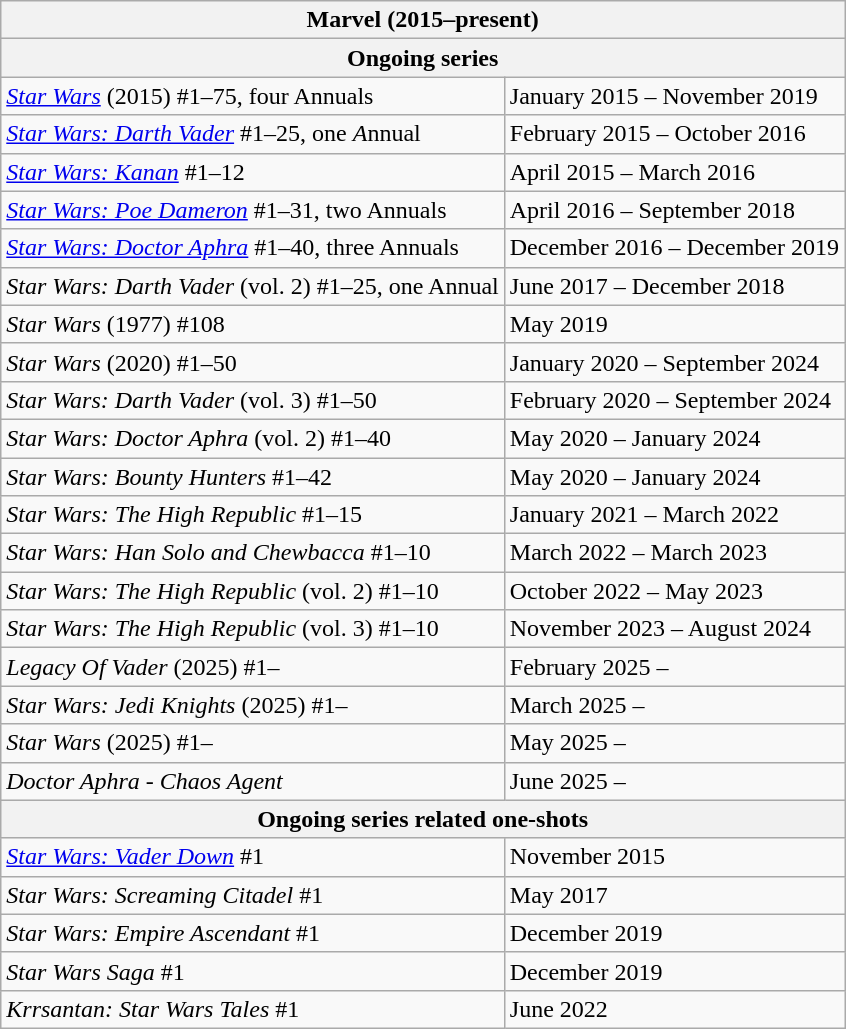<table class="wikitable">
<tr>
<th colspan="2">Marvel (2015–present)</th>
</tr>
<tr>
<th colspan="2">Ongoing series</th>
</tr>
<tr>
<td><em><a href='#'>Star Wars</a></em> (2015) #1–75, four Annuals</td>
<td>January 2015 – November 2019</td>
</tr>
<tr>
<td><em><a href='#'>Star Wars: Darth Vader</a></em> #1–25, one <em>A</em>nnual</td>
<td>February 2015 – October 2016</td>
</tr>
<tr>
<td><em><a href='#'>Star Wars: Kanan</a></em> #1–12</td>
<td>April 2015 – March 2016</td>
</tr>
<tr>
<td><em><a href='#'>Star Wars: Poe Dameron</a></em> #1–31, two Annuals</td>
<td>April 2016 – September 2018</td>
</tr>
<tr>
<td><em><a href='#'>Star Wars: Doctor Aphra</a></em> #1–40, three Annuals</td>
<td>December 2016 – December 2019</td>
</tr>
<tr>
<td><em>Star Wars: Darth Vader</em> (vol. 2) #1–25, one Annual</td>
<td>June 2017 – December 2018</td>
</tr>
<tr>
<td><em>Star Wars</em> (1977) #108</td>
<td>May 2019</td>
</tr>
<tr>
<td><em>Star Wars</em> (2020) #1–50</td>
<td>January 2020 – September 2024</td>
</tr>
<tr>
<td><em>Star Wars: Darth Vader</em> (vol. 3) #1–50</td>
<td>February 2020 – September 2024</td>
</tr>
<tr>
<td><em>Star Wars: Doctor Aphra</em> (vol. 2) #1–40</td>
<td>May 2020 – January 2024</td>
</tr>
<tr>
<td><em>Star Wars: Bounty Hunters</em> #1–42</td>
<td>May 2020 – January 2024</td>
</tr>
<tr>
<td><em>Star Wars: The High Republic</em> #1–15</td>
<td>January 2021 – March 2022</td>
</tr>
<tr>
<td><em>Star Wars: Han Solo and Chewbacca</em> #1–10</td>
<td>March 2022 – March 2023</td>
</tr>
<tr>
<td><em>Star Wars: The High Republic</em> (vol. 2) #1–10</td>
<td>October 2022 – May 2023</td>
</tr>
<tr>
<td><em>Star Wars: The High Republic</em> (vol. 3) #1–10</td>
<td>November 2023 – August 2024</td>
</tr>
<tr>
<td><em>Legacy Of Vader</em> (2025) #1–</td>
<td>February 2025 –</td>
</tr>
<tr>
<td><em>Star Wars: Jedi Knights</em> (2025) #1–</td>
<td>March 2025 –</td>
</tr>
<tr>
<td><em>Star Wars</em> (2025) #1–</td>
<td>May 2025 –</td>
</tr>
<tr>
<td><em>Doctor Aphra - Chaos Agent</em></td>
<td>June 2025 –</td>
</tr>
<tr>
<th colspan="2">Ongoing series related one-shots</th>
</tr>
<tr>
<td><em><a href='#'>Star Wars: Vader Down</a></em> #1</td>
<td>November 2015</td>
</tr>
<tr>
<td><em>Star Wars: Screaming Citadel</em> #1</td>
<td>May 2017</td>
</tr>
<tr>
<td><em>Star Wars: Empire Ascendant</em> #1</td>
<td>December 2019</td>
</tr>
<tr>
<td><em>Star Wars Saga</em> #1</td>
<td>December 2019</td>
</tr>
<tr>
<td><em>Krrsantan: Star Wars Tales</em> #1</td>
<td>June 2022 </td>
</tr>
</table>
